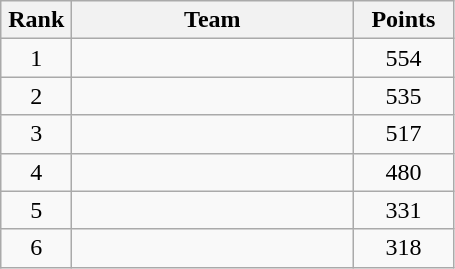<table class="wikitable" style="text-align:center;">
<tr>
<th width=40>Rank</th>
<th width=180>Team</th>
<th width=60>Points</th>
</tr>
<tr>
<td>1</td>
<td align=left></td>
<td>554</td>
</tr>
<tr>
<td>2</td>
<td align=left></td>
<td>535</td>
</tr>
<tr>
<td>3</td>
<td align=left></td>
<td>517</td>
</tr>
<tr>
<td>4</td>
<td align=left></td>
<td>480</td>
</tr>
<tr>
<td>5</td>
<td align=left></td>
<td>331</td>
</tr>
<tr>
<td>6</td>
<td align=left></td>
<td>318</td>
</tr>
</table>
